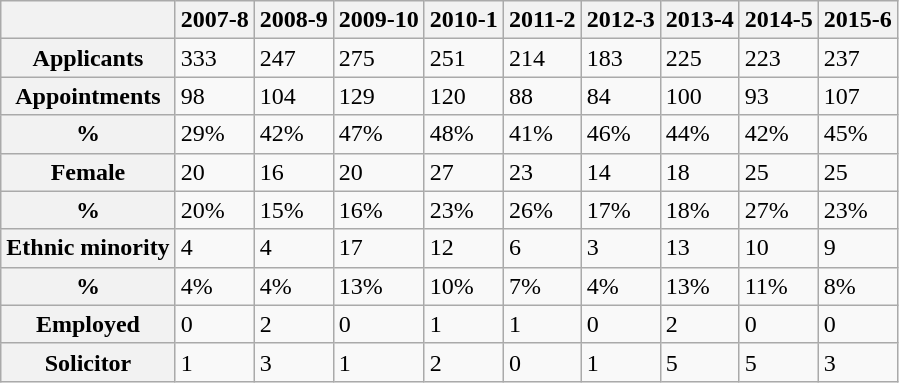<table class="wikitable">
<tr>
<th></th>
<th>2007-8</th>
<th>2008-9</th>
<th>2009-10</th>
<th>2010-1</th>
<th>2011-2</th>
<th>2012-3</th>
<th>2013-4</th>
<th>2014-5</th>
<th>2015-6</th>
</tr>
<tr>
<th>Applicants</th>
<td>333</td>
<td>247</td>
<td>275</td>
<td>251</td>
<td>214</td>
<td>183</td>
<td>225</td>
<td>223</td>
<td>237</td>
</tr>
<tr>
<th>Appointments</th>
<td>98</td>
<td>104</td>
<td>129</td>
<td>120</td>
<td>88</td>
<td>84</td>
<td>100</td>
<td>93</td>
<td>107</td>
</tr>
<tr>
<th>%</th>
<td>29%</td>
<td>42%</td>
<td>47%</td>
<td>48%</td>
<td>41%</td>
<td>46%</td>
<td>44%</td>
<td>42%</td>
<td>45%</td>
</tr>
<tr>
<th>Female</th>
<td>20</td>
<td>16</td>
<td>20</td>
<td>27</td>
<td>23</td>
<td>14</td>
<td>18</td>
<td>25</td>
<td>25</td>
</tr>
<tr>
<th>%</th>
<td>20%</td>
<td>15%</td>
<td>16%</td>
<td>23%</td>
<td>26%</td>
<td>17%</td>
<td>18%</td>
<td>27%</td>
<td>23%</td>
</tr>
<tr>
<th>Ethnic minority</th>
<td>4</td>
<td>4</td>
<td>17</td>
<td>12</td>
<td>6</td>
<td>3</td>
<td>13</td>
<td>10</td>
<td>9</td>
</tr>
<tr>
<th>%</th>
<td>4%</td>
<td>4%</td>
<td>13%</td>
<td>10%</td>
<td>7%</td>
<td>4%</td>
<td>13%</td>
<td>11%</td>
<td>8%</td>
</tr>
<tr>
<th>Employed</th>
<td>0</td>
<td>2</td>
<td>0</td>
<td>1</td>
<td>1</td>
<td>0</td>
<td>2</td>
<td>0</td>
<td>0</td>
</tr>
<tr>
<th>Solicitor</th>
<td>1</td>
<td>3</td>
<td>1</td>
<td>2</td>
<td>0</td>
<td>1</td>
<td>5</td>
<td>5</td>
<td>3</td>
</tr>
</table>
